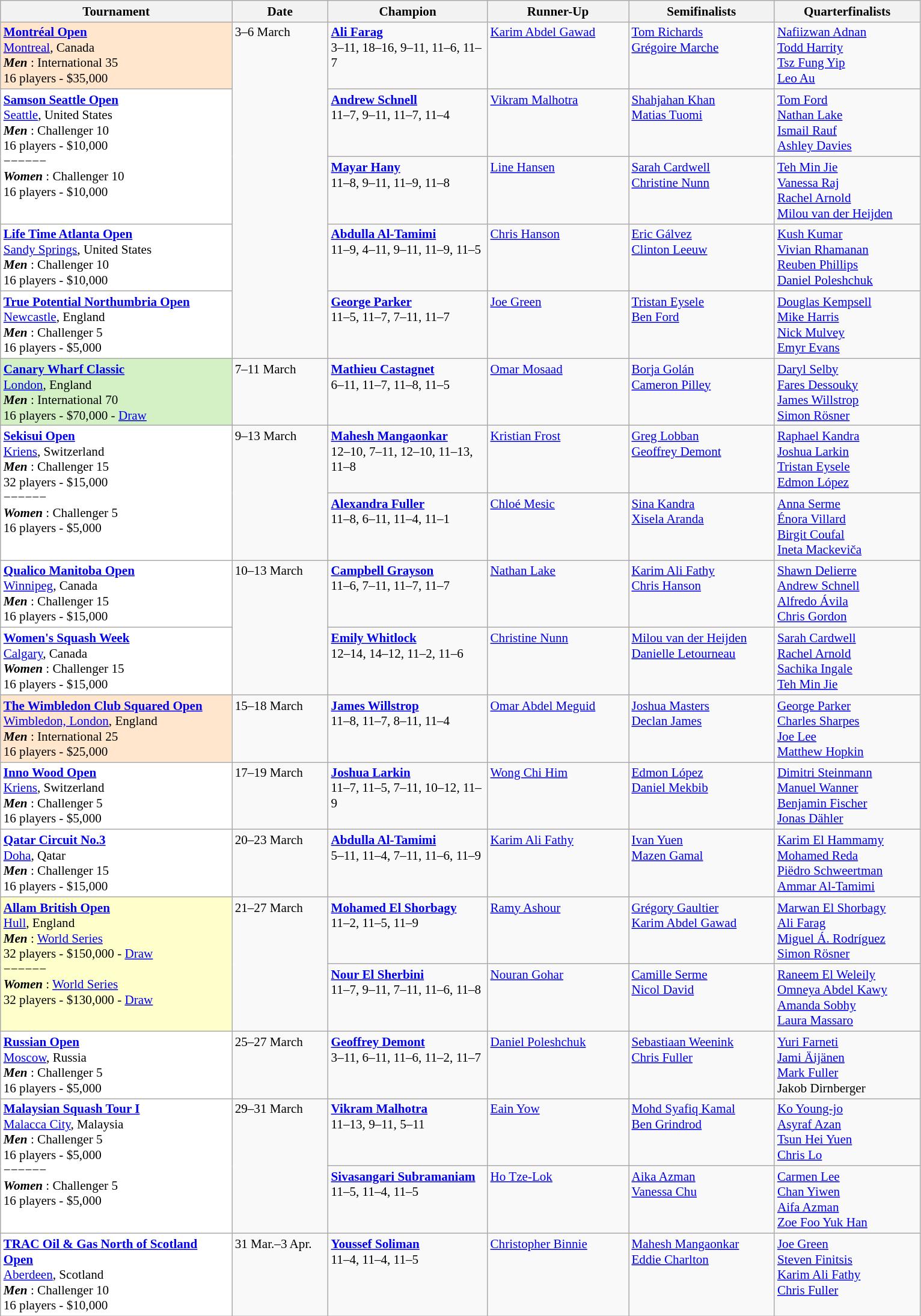<table class="wikitable" style="font-size:88%">
<tr>
<th width=250>Tournament</th>
<th width=100>Date</th>
<th width=170>Champion</th>
<th width=150>Runner-Up</th>
<th width=155>Semifinalists</th>
<th width=155>Quarterfinalists</th>
</tr>
<tr valign=top>
<td style="background:#ffe6cc;"><strong><a href='#'>Montréal Open</a></strong><br> <a href='#'>Montreal</a>, Canada<br><strong> <em>Men</em> </strong>: International 35<br>16 players - $35,000</td>
<td rowspan=5>3–6 March</td>
<td> <strong><a href='#'>Ali Farag</a></strong><br>3–11, 18–16, 9–11, 11–6, 11–7</td>
<td> <a href='#'>Karim Abdel Gawad</a></td>
<td> <a href='#'>Tom Richards</a><br> <a href='#'>Grégoire Marche</a></td>
<td> <a href='#'>Nafiizwan Adnan</a><br> <a href='#'>Todd Harrity</a><br> <a href='#'>Tsz Fung Yip</a><br> <a href='#'>Leo Au</a></td>
</tr>
<tr valign=top>
<td rowspan=2 style="background:#fff;"><strong><a href='#'>Samson Seattle Open</a></strong><br> <a href='#'>Seattle</a>, United States<br><strong> <em>Men</em> </strong>: Challenger 10<br>16 players - $10,000<br>−−−−−−<br><strong> <em>Women</em> </strong>: Challenger 10<br>16 players - $10,000</td>
<td> <strong><a href='#'>Andrew Schnell</a></strong><br>11–7, 9–11, 11–7, 11–4</td>
<td> <a href='#'>Vikram Malhotra</a></td>
<td> <a href='#'>Shahjahan Khan</a><br> <a href='#'>Matias Tuomi</a></td>
<td> <a href='#'>Tom Ford</a><br> <a href='#'>Nathan Lake</a><br> <a href='#'>Ismail Rauf</a><br> <a href='#'>Ashley Davies</a></td>
</tr>
<tr valign=top>
<td> <strong><a href='#'>Mayar Hany</a></strong><br>11–8, 9–11, 11–9, 11–8</td>
<td> <a href='#'>Line Hansen</a></td>
<td> <a href='#'>Sarah Cardwell</a><br> <a href='#'>Christine Nunn</a></td>
<td> <a href='#'>Teh Min Jie</a><br> <a href='#'>Vanessa Raj</a><br> <a href='#'>Rachel Arnold</a><br> <a href='#'>Milou van der Heijden</a></td>
</tr>
<tr valign=top>
<td style="background:#fff;"><strong><a href='#'>Life Time Atlanta Open</a></strong><br> <a href='#'>Sandy Springs</a>, United States<br><strong> <em>Men</em> </strong>: Challenger 10<br>16 players - $10,000</td>
<td> <strong><a href='#'>Abdulla Al-Tamimi</a></strong><br>11–9, 4–11, 9–11, 11–9, 11–5</td>
<td> <a href='#'>Chris Hanson</a></td>
<td> <a href='#'>Eric Gálvez</a><br> <a href='#'>Clinton Leeuw</a></td>
<td> <a href='#'>Kush Kumar</a><br> <a href='#'>Vivian Rhamanan</a><br> <a href='#'>Reuben Phillips</a><br> <a href='#'>Daniel Poleshchuk</a></td>
</tr>
<tr valign=top>
<td style="background:#fff;"><strong><a href='#'>True Potential Northumbria Open</a></strong><br> <a href='#'>Newcastle</a>, England<br><strong> <em>Men</em> </strong>: Challenger 5<br>16 players - $5,000</td>
<td> <strong><a href='#'>George Parker</a></strong><br>11–5, 11–7, 7–11, 11–7</td>
<td> <a href='#'>Joe Green</a></td>
<td> <a href='#'>Tristan Eysele</a><br> <a href='#'>Ben Ford</a></td>
<td> <a href='#'>Douglas Kempsell</a><br> <a href='#'>Mike Harris</a><br> <a href='#'>Nick Mulvey</a><br> <a href='#'>Emyr Evans</a></td>
</tr>
<tr valign=top>
<td style="background:#D4F1C5;"><strong><a href='#'>Canary Wharf Classic</a></strong><br> <a href='#'>London</a>, England<br><strong> <em>Men</em> </strong>: International 70<br>16 players - $70,000 - <a href='#'>Draw</a></td>
<td>7–11 March</td>
<td> <strong><a href='#'>Mathieu Castagnet</a></strong><br>6–11, 11–7, 11–8, 11–5</td>
<td> <a href='#'>Omar Mosaad</a></td>
<td> <a href='#'>Borja Golán</a><br> <a href='#'>Cameron Pilley</a></td>
<td> <a href='#'>Daryl Selby</a><br> <a href='#'>Fares Dessouky</a><br> <a href='#'>James Willstrop</a><br> <a href='#'>Simon Rösner</a></td>
</tr>
<tr valign=top>
<td rowspan=2 style="background:#fff;"><strong><a href='#'>Sekisui Open</a></strong><br> <a href='#'>Kriens</a>, Switzerland<br><strong> <em>Men</em> </strong>: Challenger 15<br>32 players - $15,000<br>−−−−−−<br><strong> <em>Women</em> </strong>: Challenger 5<br>16 players - $5,000</td>
<td rowspan=2>9–13 March</td>
<td> <strong><a href='#'>Mahesh Mangaonkar</a></strong><br>12–10, 7–11, 12–10, 11–13, 11–8</td>
<td> <a href='#'>Kristian Frost</a></td>
<td> <a href='#'>Greg Lobban</a><br> <a href='#'>Geoffrey Demont</a></td>
<td> <a href='#'>Raphael Kandra</a><br> <a href='#'>Joshua Larkin</a><br> <a href='#'>Tristan Eysele</a><br> <a href='#'>Edmon López</a></td>
</tr>
<tr valign=top>
<td> <strong><a href='#'>Alexandra Fuller</a></strong><br>11–8, 6–11, 11–4, 11–1</td>
<td> <a href='#'>Chloé Mesic</a></td>
<td> <a href='#'>Sina Kandra</a><br> <a href='#'>Xisela Aranda</a></td>
<td> <a href='#'>Anna Serme</a><br> <a href='#'>Énora Villard</a><br> <a href='#'>Birgit Coufal</a><br> <a href='#'>Ineta Mackeviča</a></td>
</tr>
<tr valign=top>
<td style="background:#fff;"><strong><a href='#'>Qualico Manitoba Open</a></strong><br> <a href='#'>Winnipeg</a>, Canada<br><strong> <em>Men</em> </strong>: Challenger 15<br>16 players - $15,000</td>
<td rowspan=2>10–13 March</td>
<td> <strong><a href='#'>Campbell Grayson</a></strong><br>11–6, 7–11, 11–7, 11–7</td>
<td> <a href='#'>Nathan Lake</a></td>
<td> <a href='#'>Karim Ali Fathy</a><br> <a href='#'>Chris Hanson</a></td>
<td> <a href='#'>Shawn Delierre</a><br> <a href='#'>Andrew Schnell</a><br> <a href='#'>Alfredo Ávila</a><br> <a href='#'>Chris Gordon</a></td>
</tr>
<tr valign=top>
<td style="background:#fff;"><strong><a href='#'> Women's Squash Week</a></strong><br> <a href='#'>Calgary</a>, Canada<br><strong> <em>Women</em> </strong>: Challenger 15<br>16 players - $15,000</td>
<td> <strong><a href='#'>Emily Whitlock</a></strong><br>12–14, 14–12, 11–2, 11–6</td>
<td> <a href='#'>Christine Nunn</a></td>
<td> <a href='#'>Milou van der Heijden</a><br> <a href='#'>Danielle Letourneau</a></td>
<td> <a href='#'>Sarah Cardwell</a><br> <a href='#'>Rachel Arnold</a><br> <a href='#'>Sachika Ingale</a><br> <a href='#'>Teh Min Jie</a></td>
</tr>
<tr valign=top>
<td style="background:#ffe6cc;"><strong><a href='#'>The Wimbledon Club Squared Open</a></strong><br> <a href='#'>Wimbledon, London</a>, England<br><strong> <em>Men</em> </strong>: International 25<br>16 players - $25,000</td>
<td>15–18 March</td>
<td> <strong><a href='#'>James Willstrop</a></strong><br>11–8, 11–7, 8–11, 11–4</td>
<td> <a href='#'>Omar Abdel Meguid</a></td>
<td> <a href='#'>Joshua Masters</a><br> <a href='#'>Declan James</a></td>
<td> <a href='#'>George Parker</a><br> <a href='#'>Charles Sharpes</a><br> <a href='#'>Joe Lee</a><br> <a href='#'>Matthew Hopkin</a></td>
</tr>
<tr valign=top>
<td style="background:#fff;"><strong><a href='#'>Inno Wood Open</a></strong><br> <a href='#'>Kriens</a>, Switzerland<br><strong> <em>Men</em> </strong>: Challenger 5<br>16 players - $5,000</td>
<td>17–19 March</td>
<td> <strong><a href='#'>Joshua Larkin</a></strong><br>11–7, 11–5, 7–11, 10–12, 11–9</td>
<td> <a href='#'>Wong Chi Him</a></td>
<td> <a href='#'>Edmon López</a><br> <a href='#'>Daniel Mekbib</a></td>
<td> <a href='#'>Dimitri Steinmann</a><br> <a href='#'>Manuel Wanner</a><br> <a href='#'>Benjamin Fischer</a><br> <a href='#'>Jonas Dähler</a></td>
</tr>
<tr valign=top>
<td style="background:#fff;"><strong><a href='#'>Qatar Circuit No.3</a></strong><br> <a href='#'>Doha</a>, Qatar<br><strong> <em>Men</em> </strong>: Challenger 15<br>16 players - $15,000</td>
<td>20–23 March</td>
<td> <strong><a href='#'>Abdulla Al-Tamimi</a></strong><br>5–11, 11–4, 7–11, 11–6, 11–9</td>
<td> <a href='#'>Karim Ali Fathy</a></td>
<td> <a href='#'>Ivan Yuen</a><br> <a href='#'>Mazen Gamal</a></td>
<td> <a href='#'>Karim El Hammamy</a><br> <a href='#'>Mohamed Reda</a><br> <a href='#'>Piëdro Schweertman</a><br> <a href='#'>Ammar Al-Tamimi</a></td>
</tr>
<tr valign=top>
<td rowspan=2 style="background:#ffc;"><strong><a href='#'>Allam British Open</a></strong><br> <a href='#'>Hull</a>, England<br><strong> <em>Men</em> </strong>: <a href='#'>World Series</a><br>32 players - $150,000 - <a href='#'>Draw</a><br>−−−−−−<br><strong> <em>Women</em> </strong>: <a href='#'>World Series</a><br>32 players - $130,000 - <a href='#'>Draw</a></td>
<td rowspan=2>21–27 March</td>
<td> <strong><a href='#'>Mohamed El Shorbagy</a></strong><br>11–2, 11–5, 11–9</td>
<td> <a href='#'>Ramy Ashour</a></td>
<td> <a href='#'>Grégory Gaultier</a><br> <a href='#'>Karim Abdel Gawad</a></td>
<td> <a href='#'>Marwan El Shorbagy</a><br> <a href='#'>Ali Farag</a><br> <a href='#'>Miguel Á. Rodríguez</a><br> <a href='#'>Simon Rösner</a></td>
</tr>
<tr valign=top>
<td> <strong><a href='#'>Nour El Sherbini</a></strong><br>11–7, 9–11, 7–11, 11–6, 11–8</td>
<td> <a href='#'>Nouran Gohar</a></td>
<td> <a href='#'>Camille Serme</a><br> <a href='#'>Nicol David</a></td>
<td> <a href='#'>Raneem El Weleily</a><br> <a href='#'>Omneya Abdel Kawy</a><br> <a href='#'>Amanda Sobhy</a><br> <a href='#'>Laura Massaro</a></td>
</tr>
<tr valign=top>
<td style="background:#fff;"><strong><a href='#'> Russian Open</a></strong><br> <a href='#'>Moscow</a>, Russia<br><strong> <em>Men</em> </strong>: Challenger 5<br>16 players - $5,000</td>
<td>25–27 March</td>
<td> <strong><a href='#'>Geoffrey Demont</a></strong><br>3–11, 6–11, 11–6, 11–2, 11–7</td>
<td> <a href='#'>Daniel Poleshchuk</a></td>
<td> <a href='#'>Sebastiaan Weenink</a><br> <a href='#'>Chris Fuller</a></td>
<td> <a href='#'>Yuri Farneti</a><br> <a href='#'>Jami Äijänen</a><br> <a href='#'>Mark Fuller</a><br> Jakob Dirnberger</td>
</tr>
<tr valign=top>
<td rowspan=2 style="background:#fff;"><strong><a href='#'>Malaysian Squash Tour I</a></strong><br> <a href='#'>Malacca City</a>, Malaysia<br><strong> <em>Men</em> </strong>: Challenger 5<br>16 players - $5,000<br>−−−−−−<br><strong> <em>Women</em> </strong>: Challenger 5<br>16 players - $5,000</td>
<td rowspan=2>29–31 March</td>
<td> <strong><a href='#'>Vikram Malhotra</a></strong><br>11–13, 9–11, 5–11</td>
<td> <a href='#'>Eain Yow</a></td>
<td> <a href='#'>Mohd Syafiq Kamal</a><br> <a href='#'>Ben Grindrod</a></td>
<td> <a href='#'>Ko Young-jo</a><br> <a href='#'>Asyraf Azan</a><br> <a href='#'>Tsun Hei Yuen</a><br> <a href='#'>Chris Lo</a></td>
</tr>
<tr valign=top>
<td> <strong><a href='#'>Sivasangari Subramaniam</a></strong><br>11–5, 11–4, 11–5</td>
<td> <a href='#'>Ho Tze-Lok</a></td>
<td> <a href='#'>Aika Azman</a><br> <a href='#'>Vanessa Chu</a></td>
<td> <a href='#'>Carmen Lee</a><br> <a href='#'>Chan Yiwen</a><br> <a href='#'>Aifa Azman</a><br> <a href='#'>Zoe Foo Yuk Han</a></td>
</tr>
<tr valign=top>
<td style="background:#fff;"><strong><a href='#'>TRAC Oil & Gas North of Scotland Open</a></strong><br> <a href='#'>Aberdeen</a>, Scotland<br><strong> <em>Men</em> </strong>: Challenger 10<br>16 players - $10,000</td>
<td rowspan=2>31 Mar.–3 Apr.</td>
<td> <strong><a href='#'>Youssef Soliman</a></strong><br>11–4, 11–4, 11–5</td>
<td> <a href='#'>Christopher Binnie</a></td>
<td> <a href='#'>Mahesh Mangaonkar</a><br>  <a href='#'>Eddie Charlton</a></td>
<td> <a href='#'>Joe Green</a><br> <a href='#'>Steven Finitsis</a><br> <a href='#'>Karim Ali Fathy</a><br> <a href='#'>Chris Fuller</a></td>
</tr>
</table>
